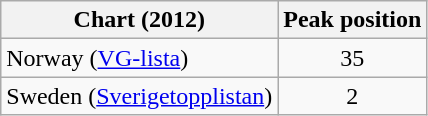<table class="wikitable">
<tr>
<th>Chart (2012)</th>
<th>Peak position</th>
</tr>
<tr>
<td>Norway (<a href='#'>VG-lista</a>)</td>
<td align="center">35</td>
</tr>
<tr>
<td>Sweden (<a href='#'>Sverigetopplistan</a>)</td>
<td align="center">2</td>
</tr>
</table>
